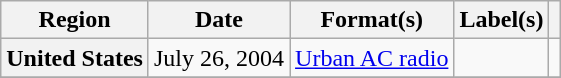<table class="wikitable plainrowheaders" style="text-align:left">
<tr>
<th scope="col">Region</th>
<th scope="col">Date</th>
<th scope="col">Format(s)</th>
<th scope="col">Label(s)</th>
<th scope="col"></th>
</tr>
<tr>
<th scope="row">United States</th>
<td>July 26, 2004</td>
<td><a href='#'>Urban AC radio</a></td>
<td></td>
<td></td>
</tr>
<tr>
</tr>
</table>
